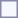<table style="border:1px solid #8888aa; background-color:#f7f8ff; padding:5px; font-size:95%; margin: 0px 12px 12px 0px;">
</table>
